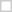<table style="border:1px solid #ccc;">
<tr>
<td></td>
</tr>
</table>
